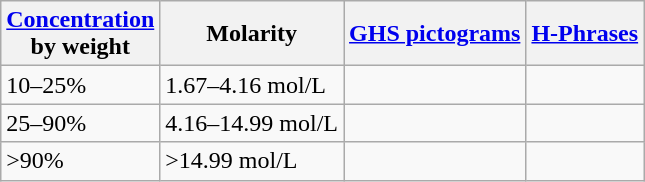<table class="wikitable">
<tr>
<th><a href='#'>Concentration</a><br>by weight</th>
<th>Molarity</th>
<th><a href='#'>GHS pictograms</a></th>
<th><a href='#'>H-Phrases</a></th>
</tr>
<tr>
<td>10–25%</td>
<td>1.67–4.16 mol/L</td>
<td></td>
<td></td>
</tr>
<tr>
<td>25–90%</td>
<td>4.16–14.99 mol/L</td>
<td></td>
<td></td>
</tr>
<tr>
<td>>90%</td>
<td>>14.99 mol/L</td>
<td></td>
<td></td>
</tr>
</table>
